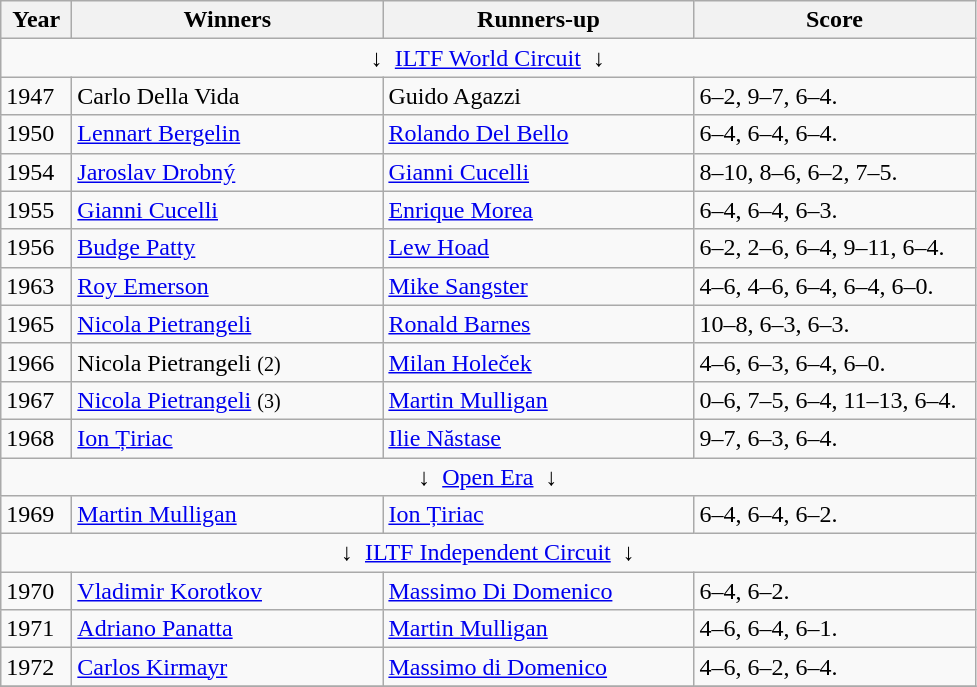<table class="wikitable">
<tr>
<th style="width:40px">Year</th>
<th style="width:200px">Winners</th>
<th style="width:200px">Runners-up</th>
<th style="width:180px" class="unsortable">Score</th>
</tr>
<tr>
<td colspan=4 align=center>↓  <a href='#'>ILTF World Circuit</a>  ↓</td>
</tr>
<tr>
<td>1947</td>
<td> Carlo Della Vida</td>
<td> Guido Agazzi</td>
<td>6–2, 9–7, 6–4.</td>
</tr>
<tr>
<td>1950</td>
<td> <a href='#'>Lennart Bergelin</a></td>
<td> <a href='#'>Rolando Del Bello</a></td>
<td>6–4, 6–4, 6–4.</td>
</tr>
<tr>
<td>1954</td>
<td> <a href='#'>Jaroslav Drobný</a></td>
<td> <a href='#'>Gianni Cucelli</a></td>
<td>8–10, 8–6, 6–2, 7–5.</td>
</tr>
<tr>
<td>1955</td>
<td> <a href='#'>Gianni Cucelli</a></td>
<td> <a href='#'>Enrique Morea</a></td>
<td>6–4, 6–4, 6–3.</td>
</tr>
<tr>
<td>1956</td>
<td> <a href='#'>Budge Patty</a></td>
<td> <a href='#'>Lew Hoad</a></td>
<td>6–2, 2–6, 6–4, 9–11, 6–4.</td>
</tr>
<tr>
<td>1963</td>
<td>  <a href='#'>Roy Emerson</a></td>
<td> <a href='#'>Mike Sangster</a></td>
<td>4–6, 4–6, 6–4, 6–4, 6–0.</td>
</tr>
<tr>
<td>1965</td>
<td>  <a href='#'>Nicola Pietrangeli</a></td>
<td> <a href='#'>Ronald Barnes</a></td>
<td>10–8, 6–3, 6–3.</td>
</tr>
<tr>
<td>1966</td>
<td>  Nicola Pietrangeli <small>(2)</small></td>
<td> <a href='#'>Milan Holeček</a></td>
<td>4–6, 6–3, 6–4, 6–0.</td>
</tr>
<tr>
<td>1967</td>
<td>  <a href='#'>Nicola Pietrangeli</a> <small>(3)</small></td>
<td>  <a href='#'>Martin Mulligan</a></td>
<td>0–6, 7–5, 6–4, 11–13, 6–4.</td>
</tr>
<tr>
<td>1968</td>
<td>  <a href='#'>Ion Țiriac</a></td>
<td> <a href='#'>Ilie Năstase</a></td>
<td>9–7, 6–3, 6–4.</td>
</tr>
<tr>
<td colspan=4 align=center>↓  <a href='#'>Open Era</a>  ↓</td>
</tr>
<tr>
<td>1969</td>
<td>  <a href='#'>Martin Mulligan</a></td>
<td>  <a href='#'>Ion Țiriac</a></td>
<td>6–4, 6–4, 6–2.</td>
</tr>
<tr>
<td colspan=4 align=center>↓  <a href='#'>ILTF Independent Circuit</a>  ↓</td>
</tr>
<tr>
<td>1970</td>
<td>  <a href='#'>Vladimir Korotkov</a></td>
<td> <a href='#'>Massimo Di Domenico</a></td>
<td>6–4, 6–2.</td>
</tr>
<tr>
<td>1971</td>
<td>  <a href='#'>Adriano Panatta</a></td>
<td>  <a href='#'>Martin Mulligan</a></td>
<td>4–6, 6–4, 6–1.</td>
</tr>
<tr>
<td>1972</td>
<td> <a href='#'>Carlos Kirmayr</a></td>
<td> <a href='#'>Massimo di Domenico</a></td>
<td>4–6, 6–2, 6–4.</td>
</tr>
<tr>
</tr>
</table>
